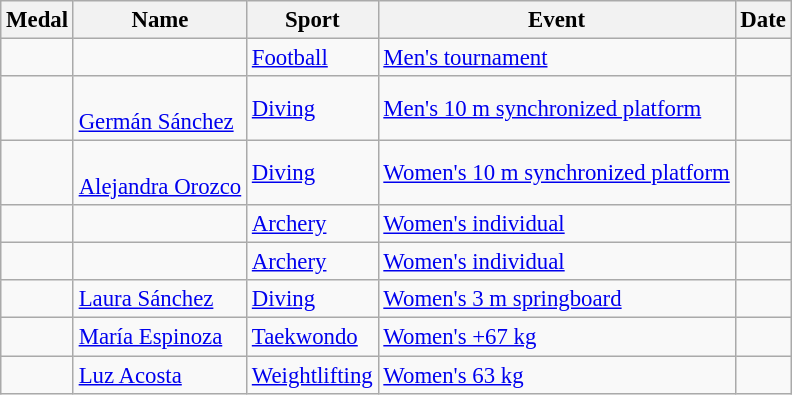<table class="wikitable sortable" style="font-size: 95%;">
<tr>
<th>Medal</th>
<th>Name</th>
<th>Sport</th>
<th>Event</th>
<th>Date</th>
</tr>
<tr>
<td></td>
<td><br></td>
<td><a href='#'>Football</a></td>
<td><a href='#'>Men's tournament</a></td>
<td></td>
</tr>
<tr>
<td></td>
<td> <br> <a href='#'>Germán Sánchez</a></td>
<td><a href='#'>Diving</a></td>
<td><a href='#'>Men's 10 m synchronized platform</a></td>
<td></td>
</tr>
<tr>
<td></td>
<td><br><a href='#'>Alejandra Orozco</a></td>
<td><a href='#'>Diving</a></td>
<td><a href='#'>Women's 10 m synchronized platform</a></td>
<td></td>
</tr>
<tr>
<td></td>
<td></td>
<td><a href='#'>Archery</a></td>
<td><a href='#'>Women's individual</a></td>
<td></td>
</tr>
<tr>
<td></td>
<td></td>
<td><a href='#'>Archery</a></td>
<td><a href='#'>Women's individual</a></td>
<td></td>
</tr>
<tr>
<td></td>
<td><a href='#'>Laura Sánchez</a></td>
<td><a href='#'>Diving</a></td>
<td><a href='#'>Women's 3 m springboard</a></td>
<td></td>
</tr>
<tr>
<td></td>
<td><a href='#'>María Espinoza</a></td>
<td><a href='#'>Taekwondo</a></td>
<td><a href='#'>Women's +67 kg</a></td>
<td></td>
</tr>
<tr>
<td></td>
<td><a href='#'>Luz Acosta</a></td>
<td><a href='#'>Weightlifting</a></td>
<td><a href='#'>Women's 63 kg</a></td>
<td></td>
</tr>
</table>
